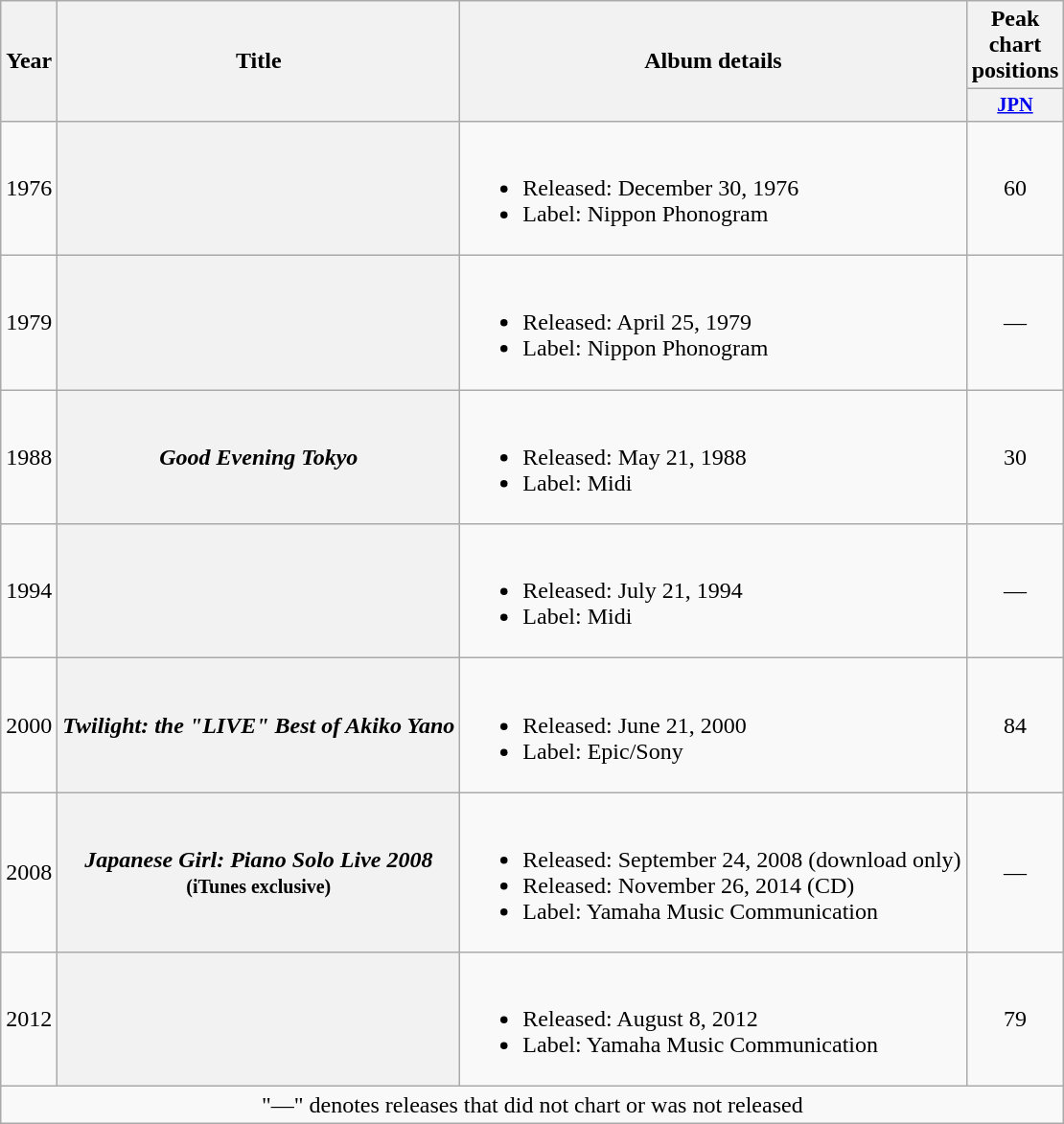<table class="wikitable plainrowheaders" style="text-align:center;">
<tr>
<th rowspan="2">Year</th>
<th rowspan="2">Title</th>
<th rowspan="2">Album details</th>
<th colspan="1">Peak chart positions</th>
</tr>
<tr>
<th style="width:3em;font-size:85%"><a href='#'>JPN</a><br></th>
</tr>
<tr>
<td>1976</td>
<th scope="row"></th>
<td align="left"><br><ul><li>Released: December 30, 1976</li><li>Label: Nippon Phonogram</li></ul></td>
<td>60</td>
</tr>
<tr>
<td>1979</td>
<th scope="row"></th>
<td align="left"><br><ul><li>Released: April 25, 1979</li><li>Label: Nippon Phonogram</li></ul></td>
<td>—</td>
</tr>
<tr>
<td>1988</td>
<th scope="row"><em>Good Evening Tokyo</em></th>
<td align="left"><br><ul><li>Released: May 21, 1988</li><li>Label: Midi</li></ul></td>
<td>30</td>
</tr>
<tr>
<td>1994</td>
<th scope="row"></th>
<td align="left"><br><ul><li>Released: July 21, 1994</li><li>Label: Midi</li></ul></td>
<td>—</td>
</tr>
<tr>
<td>2000</td>
<th scope="row"><em>Twilight: the "LIVE" Best of Akiko Yano</em></th>
<td align="left"><br><ul><li>Released: June 21, 2000</li><li>Label: Epic/Sony</li></ul></td>
<td>84</td>
</tr>
<tr>
<td>2008</td>
<th scope="row"><em>Japanese Girl: Piano Solo Live 2008</em><br><small> (iTunes exclusive)</small></th>
<td align="left"><br><ul><li>Released: September 24, 2008 (download only)</li><li>Released: November 26, 2014 (CD)</li><li>Label: Yamaha Music Communication</li></ul></td>
<td>—</td>
</tr>
<tr>
<td>2012</td>
<th scope="row"></th>
<td align="left"><br><ul><li>Released: August 8, 2012</li><li>Label: Yamaha Music Communication</li></ul></td>
<td>79</td>
</tr>
<tr>
<td colspan="5">"—" denotes releases that did not chart or was not released</td>
</tr>
</table>
